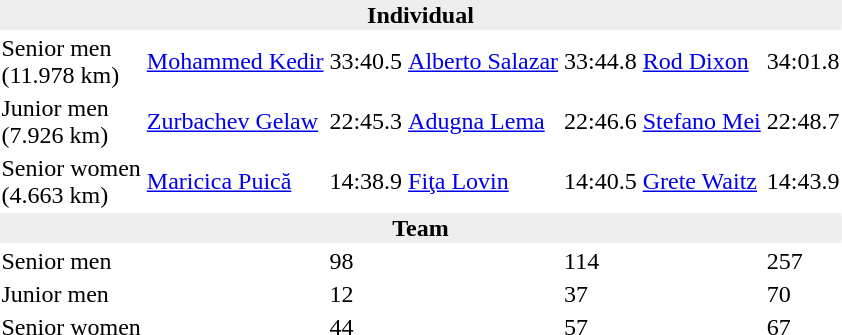<table>
<tr>
<td colspan=7 bgcolor=#eeeeee style=text-align:center;><strong>Individual</strong></td>
</tr>
<tr>
<td>Senior men<br>(11.978 km)</td>
<td><a href='#'>Mohammed Kedir</a><br></td>
<td>33:40.5</td>
<td><a href='#'>Alberto Salazar</a><br></td>
<td>33:44.8</td>
<td><a href='#'>Rod Dixon</a><br></td>
<td>34:01.8</td>
</tr>
<tr>
<td>Junior men<br>(7.926 km)</td>
<td><a href='#'>Zurbachev Gelaw</a><br></td>
<td>22:45.3</td>
<td><a href='#'>Adugna Lema</a><br></td>
<td>22:46.6</td>
<td><a href='#'>Stefano Mei</a><br></td>
<td>22:48.7</td>
</tr>
<tr>
<td>Senior women<br>(4.663 km)</td>
<td><a href='#'>Maricica Puică</a><br></td>
<td>14:38.9</td>
<td><a href='#'>Fiţa Lovin</a><br></td>
<td>14:40.5</td>
<td><a href='#'>Grete Waitz</a><br></td>
<td>14:43.9</td>
</tr>
<tr>
<td colspan=7 bgcolor=#eeeeee style=text-align:center;><strong>Team</strong></td>
</tr>
<tr>
<td>Senior men</td>
<td></td>
<td>98</td>
<td></td>
<td>114</td>
<td></td>
<td>257</td>
</tr>
<tr>
<td>Junior men</td>
<td></td>
<td>12</td>
<td></td>
<td>37</td>
<td></td>
<td>70</td>
</tr>
<tr>
<td>Senior women</td>
<td></td>
<td>44</td>
<td></td>
<td>57</td>
<td></td>
<td>67</td>
</tr>
</table>
